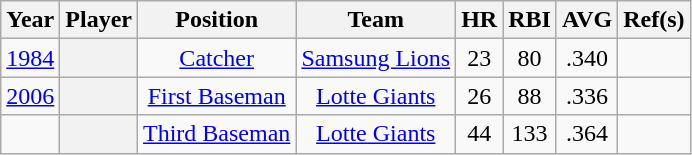<table class="wikitable sortable plainrowheaders" style="text-align:center;">
<tr>
<th scope="col">Year</th>
<th scope="col">Player</th>
<th scope="col">Position</th>
<th scope="col">Team</th>
<th scope="col">HR</th>
<th scope="col">RBI</th>
<th scope="col">AVG</th>
<th scope="col" class="unsortable">Ref(s)</th>
</tr>
<tr>
<td><a href='#'>1984</a></td>
<th scope="row" style="text-align:center"></th>
<td><a href='#'>Catcher</a></td>
<td><a href='#'>Samsung Lions</a></td>
<td>23</td>
<td>80</td>
<td>.340</td>
<td></td>
</tr>
<tr>
<td><a href='#'>2006</a></td>
<th scope="row" style="text-align:center"></th>
<td><a href='#'>First Baseman</a></td>
<td><a href='#'>Lotte Giants</a></td>
<td>26</td>
<td>88</td>
<td>.336</td>
</tr>
<tr>
<td></td>
<th scope="row" style="text-align:center"> </th>
<td><a href='#'>Third Baseman</a></td>
<td><a href='#'>Lotte Giants</a></td>
<td>44</td>
<td>133</td>
<td>.364</td>
<td></td>
</tr>
</table>
